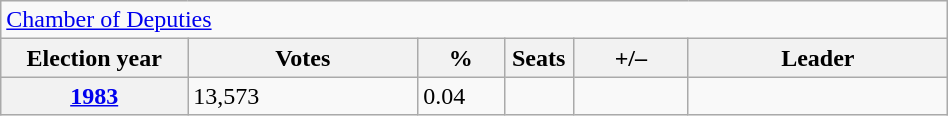<table class="wikitable" style="width:50%; border:1px #AAAAFF solid">
<tr>
<td colspan="6"><a href='#'>Chamber of Deputies</a></td>
</tr>
<tr>
<th width="13%">Election year</th>
<th width="16%">Votes</th>
<th width="6%">%</th>
<th width="1%">Seats</th>
<th width="8%">+/–</th>
<th width="18%">Leader</th>
</tr>
<tr>
<th><a href='#'>1983</a></th>
<td>13,573</td>
<td>0.04</td>
<td></td>
<td></td>
<td></td>
</tr>
</table>
